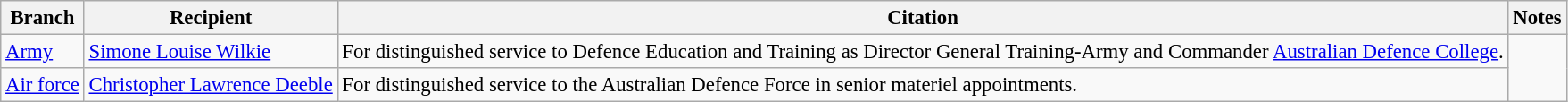<table class="wikitable" style="font-size:95%;">
<tr>
<th>Branch</th>
<th>Recipient</th>
<th>Citation</th>
<th>Notes</th>
</tr>
<tr>
<td><a href='#'>Army</a></td>
<td> <a href='#'>Simone Louise Wilkie</a> </td>
<td>For distinguished service to Defence Education and Training as Director General Training-Army and Commander <a href='#'>Australian Defence College</a>.</td>
<td rowspan=2></td>
</tr>
<tr>
<td><a href='#'>Air force</a></td>
<td> <a href='#'>Christopher Lawrence Deeble</a> </td>
<td>For distinguished service to the Australian Defence Force in senior materiel appointments.</td>
</tr>
</table>
